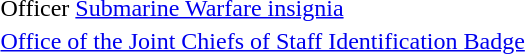<table>
<tr>
<td> Officer <a href='#'>Submarine Warfare insignia</a></td>
</tr>
<tr>
<td> <a href='#'>Office of the Joint Chiefs of Staff Identification Badge</a></td>
</tr>
</table>
